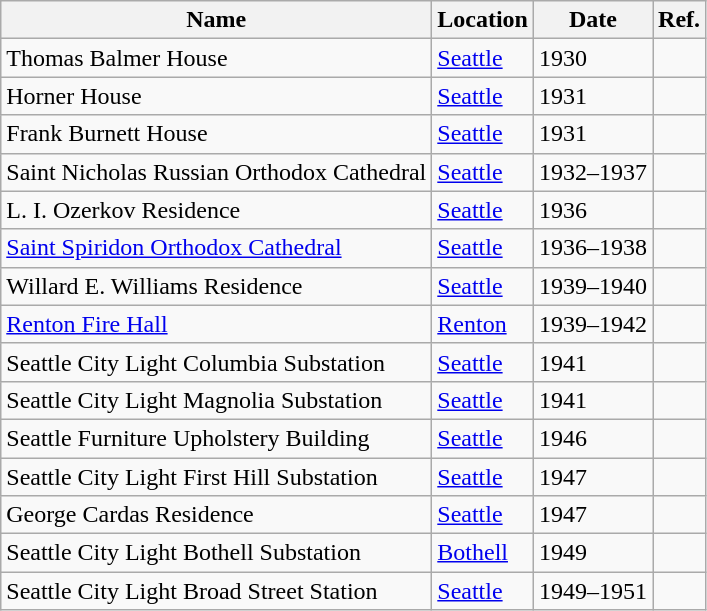<table class="wikitable">
<tr>
<th>Name</th>
<th>Location</th>
<th>Date</th>
<th>Ref.</th>
</tr>
<tr>
<td>Thomas Balmer House</td>
<td><a href='#'>Seattle</a></td>
<td>1930</td>
<td></td>
</tr>
<tr>
<td>Horner House</td>
<td><a href='#'>Seattle</a></td>
<td>1931</td>
<td></td>
</tr>
<tr>
<td>Frank Burnett House</td>
<td><a href='#'>Seattle</a></td>
<td>1931</td>
<td></td>
</tr>
<tr>
<td>Saint Nicholas Russian Orthodox Cathedral</td>
<td><a href='#'>Seattle</a></td>
<td>1932–1937</td>
<td></td>
</tr>
<tr>
<td>L. I. Ozerkov Residence</td>
<td><a href='#'>Seattle</a></td>
<td>1936</td>
<td></td>
</tr>
<tr>
<td><a href='#'>Saint Spiridon Orthodox Cathedral</a></td>
<td><a href='#'>Seattle</a></td>
<td>1936–1938</td>
<td></td>
</tr>
<tr>
<td>Willard E. Williams Residence</td>
<td><a href='#'>Seattle</a></td>
<td>1939–1940</td>
<td></td>
</tr>
<tr>
<td><a href='#'>Renton Fire Hall</a></td>
<td><a href='#'>Renton</a></td>
<td>1939–1942</td>
<td></td>
</tr>
<tr>
<td>Seattle City Light Columbia Substation</td>
<td><a href='#'>Seattle</a></td>
<td>1941</td>
<td></td>
</tr>
<tr>
<td>Seattle City Light Magnolia Substation</td>
<td><a href='#'>Seattle</a></td>
<td>1941</td>
<td></td>
</tr>
<tr>
<td>Seattle Furniture Upholstery Building</td>
<td><a href='#'>Seattle</a></td>
<td>1946</td>
<td></td>
</tr>
<tr>
<td>Seattle City Light First Hill Substation</td>
<td><a href='#'>Seattle</a></td>
<td>1947</td>
<td></td>
</tr>
<tr>
<td>George Cardas Residence</td>
<td><a href='#'>Seattle</a></td>
<td>1947</td>
<td></td>
</tr>
<tr>
<td>Seattle City Light Bothell Substation</td>
<td><a href='#'>Bothell</a></td>
<td>1949</td>
<td></td>
</tr>
<tr>
<td>Seattle City Light Broad Street Station</td>
<td><a href='#'>Seattle</a></td>
<td>1949–1951</td>
<td></td>
</tr>
</table>
